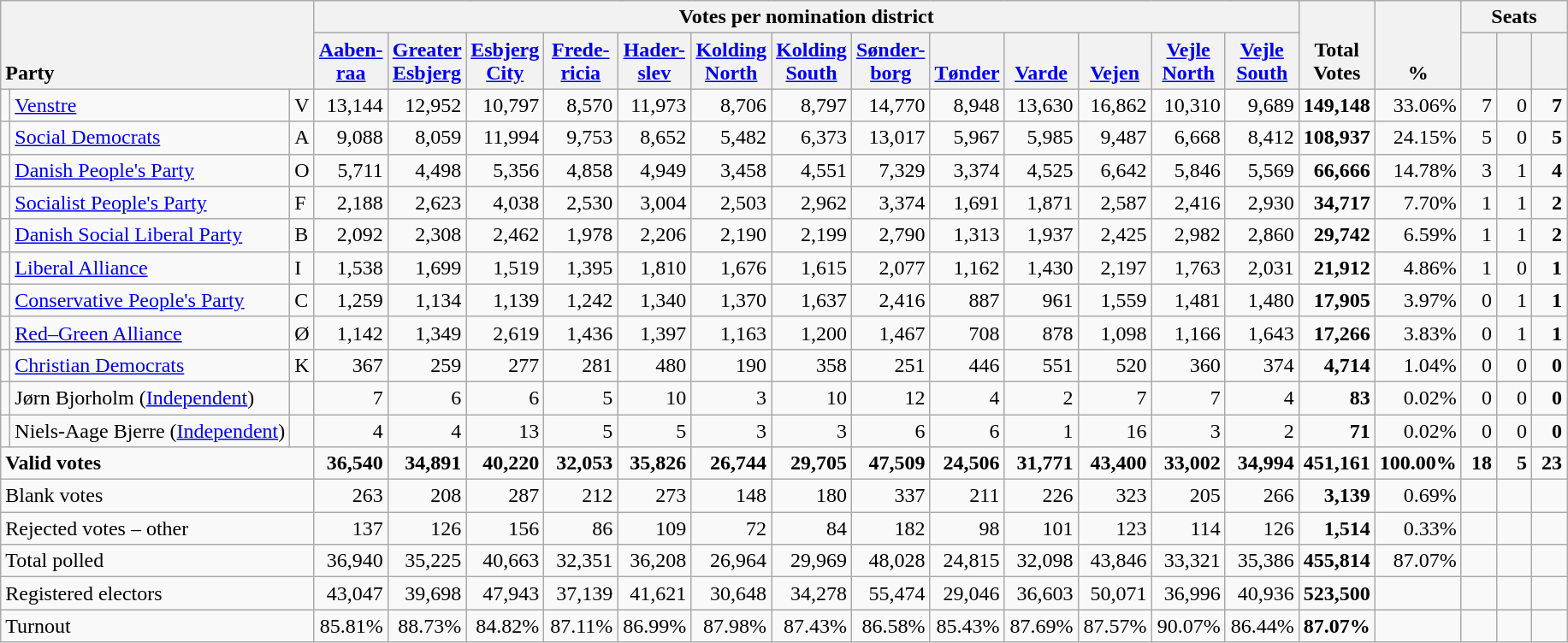<table class="wikitable" border="1" style="text-align:right;">
<tr>
<th style="text-align:left;" valign=bottom rowspan=2 colspan=3>Party</th>
<th colspan=13>Votes per nomination district</th>
<th align=center valign=bottom rowspan=2 width="50">Total Votes</th>
<th align=center valign=bottom rowspan=2 width="50">%</th>
<th colspan=3>Seats</th>
</tr>
<tr>
<th align=center valign=bottom width="50"><a href='#'>Aaben- raa</a></th>
<th align="center" valign="bottom" width="50"><a href='#'>Greater Esbjerg</a></th>
<th align="center" valign="bottom" width="50"><a href='#'>Esbjerg City</a></th>
<th align="center" valign="bottom" width="50"><a href='#'>Frede- ricia</a></th>
<th align="center" valign="bottom" width="50"><a href='#'>Hader- slev</a></th>
<th align="center" valign="bottom" width="50"><a href='#'>Kolding North</a></th>
<th align="center" valign="bottom" width="50"><a href='#'>Kolding South</a></th>
<th align="center" valign="bottom" width="50"><a href='#'>Sønder- borg</a></th>
<th align="center" valign="bottom" width="50"><a href='#'>Tønder</a></th>
<th align="center" valign="bottom" width="50"><a href='#'>Varde</a></th>
<th align="center" valign="bottom" width="50"><a href='#'>Vejen</a></th>
<th align="center" valign="bottom" width="50"><a href='#'>Vejle North</a></th>
<th align="center" valign="bottom" width="50"><a href='#'>Vejle South</a></th>
<th align="center" valign="bottom" width="20"><small></small></th>
<th align=center valign=bottom width="20"><small><a href='#'></a></small></th>
<th align=center valign=bottom width="20"><small></small></th>
</tr>
<tr>
<td></td>
<td align=left><a href='#'>Venstre</a></td>
<td align=left>V</td>
<td>13,144</td>
<td>12,952</td>
<td>10,797</td>
<td>8,570</td>
<td>11,973</td>
<td>8,706</td>
<td>8,797</td>
<td>14,770</td>
<td>8,948</td>
<td>13,630</td>
<td>16,862</td>
<td>10,310</td>
<td>9,689</td>
<td><strong>149,148</strong></td>
<td>33.06%</td>
<td>7</td>
<td>0</td>
<td><strong>7</strong></td>
</tr>
<tr>
<td></td>
<td align=left><a href='#'>Social Democrats</a></td>
<td align=left>A</td>
<td>9,088</td>
<td>8,059</td>
<td>11,994</td>
<td>9,753</td>
<td>8,652</td>
<td>5,482</td>
<td>6,373</td>
<td>13,017</td>
<td>5,967</td>
<td>5,985</td>
<td>9,487</td>
<td>6,668</td>
<td>8,412</td>
<td><strong>108,937</strong></td>
<td>24.15%</td>
<td>5</td>
<td>0</td>
<td><strong>5</strong></td>
</tr>
<tr>
<td></td>
<td align=left><a href='#'>Danish People's Party</a></td>
<td align=left>O</td>
<td>5,711</td>
<td>4,498</td>
<td>5,356</td>
<td>4,858</td>
<td>4,949</td>
<td>3,458</td>
<td>4,551</td>
<td>7,329</td>
<td>3,374</td>
<td>4,525</td>
<td>6,642</td>
<td>5,846</td>
<td>5,569</td>
<td><strong>66,666</strong></td>
<td>14.78%</td>
<td>3</td>
<td>1</td>
<td><strong>4</strong></td>
</tr>
<tr>
<td></td>
<td align=left><a href='#'>Socialist People's Party</a></td>
<td align=left>F</td>
<td>2,188</td>
<td>2,623</td>
<td>4,038</td>
<td>2,530</td>
<td>3,004</td>
<td>2,503</td>
<td>2,962</td>
<td>3,374</td>
<td>1,691</td>
<td>1,871</td>
<td>2,587</td>
<td>2,416</td>
<td>2,930</td>
<td><strong>34,717</strong></td>
<td>7.70%</td>
<td>1</td>
<td>1</td>
<td><strong>2</strong></td>
</tr>
<tr>
<td></td>
<td align=left><a href='#'>Danish Social Liberal Party</a></td>
<td align=left>B</td>
<td>2,092</td>
<td>2,308</td>
<td>2,462</td>
<td>1,978</td>
<td>2,206</td>
<td>2,190</td>
<td>2,199</td>
<td>2,790</td>
<td>1,313</td>
<td>1,937</td>
<td>2,425</td>
<td>2,982</td>
<td>2,860</td>
<td><strong>29,742</strong></td>
<td>6.59%</td>
<td>1</td>
<td>1</td>
<td><strong>2</strong></td>
</tr>
<tr>
<td></td>
<td align=left><a href='#'>Liberal Alliance</a></td>
<td align=left>I</td>
<td>1,538</td>
<td>1,699</td>
<td>1,519</td>
<td>1,395</td>
<td>1,810</td>
<td>1,676</td>
<td>1,615</td>
<td>2,077</td>
<td>1,162</td>
<td>1,430</td>
<td>2,197</td>
<td>1,763</td>
<td>2,031</td>
<td><strong>21,912</strong></td>
<td>4.86%</td>
<td>1</td>
<td>0</td>
<td><strong>1</strong></td>
</tr>
<tr>
<td></td>
<td align=left style="white-space: nowrap;"><a href='#'>Conservative People's Party</a></td>
<td align=left>C</td>
<td>1,259</td>
<td>1,134</td>
<td>1,139</td>
<td>1,242</td>
<td>1,340</td>
<td>1,370</td>
<td>1,637</td>
<td>2,416</td>
<td>887</td>
<td>961</td>
<td>1,559</td>
<td>1,481</td>
<td>1,480</td>
<td><strong>17,905</strong></td>
<td>3.97%</td>
<td>0</td>
<td>1</td>
<td><strong>1</strong></td>
</tr>
<tr>
<td></td>
<td align=left><a href='#'>Red–Green Alliance</a></td>
<td align=left>Ø</td>
<td>1,142</td>
<td>1,349</td>
<td>2,619</td>
<td>1,436</td>
<td>1,397</td>
<td>1,163</td>
<td>1,200</td>
<td>1,467</td>
<td>708</td>
<td>878</td>
<td>1,098</td>
<td>1,166</td>
<td>1,643</td>
<td><strong>17,266</strong></td>
<td>3.83%</td>
<td>0</td>
<td>1</td>
<td><strong>1</strong></td>
</tr>
<tr>
<td></td>
<td align=left><a href='#'>Christian Democrats</a></td>
<td align=left>K</td>
<td>367</td>
<td>259</td>
<td>277</td>
<td>281</td>
<td>480</td>
<td>190</td>
<td>358</td>
<td>251</td>
<td>446</td>
<td>551</td>
<td>520</td>
<td>360</td>
<td>374</td>
<td><strong>4,714</strong></td>
<td>1.04%</td>
<td>0</td>
<td>0</td>
<td><strong>0</strong></td>
</tr>
<tr>
<td></td>
<td align=left>Jørn Bjorholm (<a href='#'>Independent</a>)</td>
<td></td>
<td>7</td>
<td>6</td>
<td>6</td>
<td>5</td>
<td>10</td>
<td>3</td>
<td>10</td>
<td>12</td>
<td>4</td>
<td>2</td>
<td>7</td>
<td>7</td>
<td>4</td>
<td><strong>83</strong></td>
<td>0.02%</td>
<td>0</td>
<td>0</td>
<td><strong>0</strong></td>
</tr>
<tr>
<td></td>
<td align=left>Niels-Aage Bjerre (<a href='#'>Independent</a>)</td>
<td></td>
<td>4</td>
<td>4</td>
<td>13</td>
<td>5</td>
<td>5</td>
<td>3</td>
<td>3</td>
<td>6</td>
<td>6</td>
<td>1</td>
<td>16</td>
<td>3</td>
<td>2</td>
<td><strong>71</strong></td>
<td>0.02%</td>
<td>0</td>
<td>0</td>
<td><strong>0</strong></td>
</tr>
<tr style="font-weight:bold">
<td align=left colspan=3>Valid votes</td>
<td>36,540</td>
<td>34,891</td>
<td>40,220</td>
<td>32,053</td>
<td>35,826</td>
<td>26,744</td>
<td>29,705</td>
<td>47,509</td>
<td>24,506</td>
<td>31,771</td>
<td>43,400</td>
<td>33,002</td>
<td>34,994</td>
<td>451,161</td>
<td>100.00%</td>
<td>18</td>
<td>5</td>
<td>23</td>
</tr>
<tr>
<td align=left colspan=3>Blank votes</td>
<td>263</td>
<td>208</td>
<td>287</td>
<td>212</td>
<td>273</td>
<td>148</td>
<td>180</td>
<td>337</td>
<td>211</td>
<td>226</td>
<td>323</td>
<td>205</td>
<td>266</td>
<td><strong>3,139</strong></td>
<td>0.69%</td>
<td></td>
<td></td>
<td></td>
</tr>
<tr>
<td align=left colspan=3>Rejected votes – other</td>
<td>137</td>
<td>126</td>
<td>156</td>
<td>86</td>
<td>109</td>
<td>72</td>
<td>84</td>
<td>182</td>
<td>98</td>
<td>101</td>
<td>123</td>
<td>114</td>
<td>126</td>
<td><strong>1,514</strong></td>
<td>0.33%</td>
<td></td>
<td></td>
<td></td>
</tr>
<tr>
<td align=left colspan=3>Total polled</td>
<td>36,940</td>
<td>35,225</td>
<td>40,663</td>
<td>32,351</td>
<td>36,208</td>
<td>26,964</td>
<td>29,969</td>
<td>48,028</td>
<td>24,815</td>
<td>32,098</td>
<td>43,846</td>
<td>33,321</td>
<td>35,386</td>
<td><strong>455,814</strong></td>
<td>87.07%</td>
<td></td>
<td></td>
<td></td>
</tr>
<tr>
<td align=left colspan=3>Registered electors</td>
<td>43,047</td>
<td>39,698</td>
<td>47,943</td>
<td>37,139</td>
<td>41,621</td>
<td>30,648</td>
<td>34,278</td>
<td>55,474</td>
<td>29,046</td>
<td>36,603</td>
<td>50,071</td>
<td>36,996</td>
<td>40,936</td>
<td><strong>523,500</strong></td>
<td></td>
<td></td>
<td></td>
<td></td>
</tr>
<tr>
<td align=left colspan=3>Turnout</td>
<td>85.81%</td>
<td>88.73%</td>
<td>84.82%</td>
<td>87.11%</td>
<td>86.99%</td>
<td>87.98%</td>
<td>87.43%</td>
<td>86.58%</td>
<td>85.43%</td>
<td>87.69%</td>
<td>87.57%</td>
<td>90.07%</td>
<td>86.44%</td>
<td><strong>87.07%</strong></td>
<td></td>
<td></td>
<td></td>
<td></td>
</tr>
</table>
